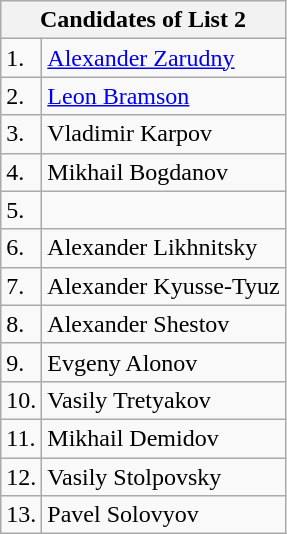<table class=wikitable>
<tr>
<th colspan=3>Candidates of List 2</th>
</tr>
<tr>
<td>1.</td>
<td><a href='#'>Alexander Zarudny</a></td>
</tr>
<tr>
<td>2.</td>
<td><a href='#'>Leon Bramson</a></td>
</tr>
<tr>
<td>3.</td>
<td>Vladimir Karpov</td>
</tr>
<tr>
<td>4.</td>
<td>Mikhail Bogdanov</td>
</tr>
<tr>
<td>5.</td>
<td></td>
</tr>
<tr>
<td>6.</td>
<td>Alexander Likhnitsky</td>
</tr>
<tr>
<td>7.</td>
<td>Alexander Kyusse-Tyuz</td>
</tr>
<tr>
<td>8.</td>
<td>Alexander Shestov</td>
</tr>
<tr>
<td>9.</td>
<td>Evgeny Alonov</td>
</tr>
<tr>
<td>10.</td>
<td>Vasily Tretyakov</td>
</tr>
<tr>
<td>11.</td>
<td>Mikhail Demidov</td>
</tr>
<tr>
<td>12.</td>
<td>Vasily Stolpovsky</td>
</tr>
<tr>
<td>13.</td>
<td>Pavel Solovyov</td>
</tr>
</table>
